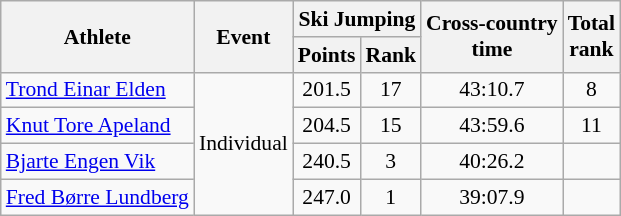<table class="wikitable" style="font-size:90%">
<tr>
<th rowspan="2">Athlete</th>
<th rowspan="2">Event</th>
<th colspan="2">Ski Jumping</th>
<th rowspan="2">Cross-country <br> time</th>
<th rowspan="2">Total <br> rank</th>
</tr>
<tr>
<th>Points</th>
<th>Rank</th>
</tr>
<tr>
<td><a href='#'>Trond Einar Elden</a></td>
<td rowspan="4">Individual</td>
<td align="center">201.5</td>
<td align="center">17</td>
<td align="center">43:10.7</td>
<td align="center">8</td>
</tr>
<tr>
<td><a href='#'>Knut Tore Apeland</a></td>
<td align="center">204.5</td>
<td align="center">15</td>
<td align="center">43:59.6</td>
<td align="center">11</td>
</tr>
<tr>
<td><a href='#'>Bjarte Engen Vik</a></td>
<td align="center">240.5</td>
<td align="center">3</td>
<td align="center">40:26.2</td>
<td align="center"></td>
</tr>
<tr>
<td><a href='#'>Fred Børre Lundberg</a></td>
<td align="center">247.0</td>
<td align="center">1</td>
<td align="center">39:07.9</td>
<td align="center"></td>
</tr>
</table>
